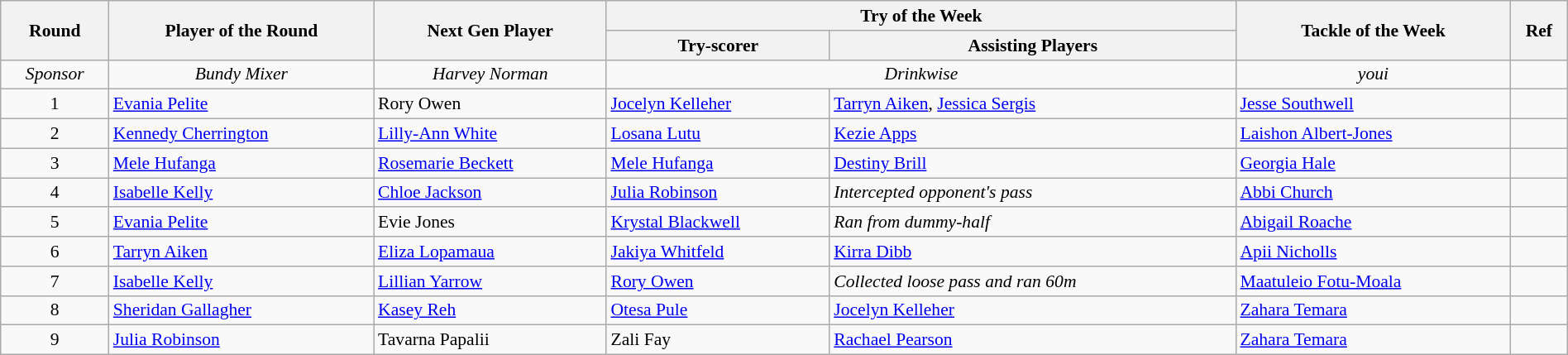<table class="wikitable" width="100%" style="border-collapse:collapse; font-size:90%; text-align:left;">
<tr>
<th rowspan=2>Round</th>
<th rowspan=2>Player of the Round</th>
<th rowspan=2>Next Gen Player</th>
<th colspan=2>Try of the Week</th>
<th rowspan=2>Tackle of the Week</th>
<th rowspan=2>Ref</th>
</tr>
<tr>
<th>Try-scorer</th>
<th>Assisting Players</th>
</tr>
<tr style="text-align:center;">
<td><em>Sponsor</em></td>
<td><em>Bundy Mixer</em></td>
<td><em>Harvey Norman</em></td>
<td colspan=2><em>Drinkwise</em></td>
<td><em>youi</em></td>
<td></td>
</tr>
<tr>
<td align=center>1</td>
<td> <a href='#'>Evania Pelite</a></td>
<td> Rory Owen</td>
<td> <a href='#'>Jocelyn Kelleher</a></td>
<td><a href='#'>Tarryn Aiken</a>, <a href='#'>Jessica Sergis</a></td>
<td> <a href='#'>Jesse Southwell</a></td>
<td></td>
</tr>
<tr>
<td align=center>2</td>
<td> <a href='#'>Kennedy Cherrington</a></td>
<td> <a href='#'>Lilly-Ann White</a></td>
<td> <a href='#'>Losana Lutu</a></td>
<td><a href='#'>Kezie Apps</a></td>
<td> <a href='#'>Laishon Albert-Jones</a></td>
<td></td>
</tr>
<tr>
<td align=center>3</td>
<td> <a href='#'>Mele Hufanga</a></td>
<td> <a href='#'>Rosemarie Beckett</a></td>
<td> <a href='#'>Mele Hufanga</a></td>
<td><a href='#'>Destiny Brill</a></td>
<td> <a href='#'>Georgia Hale</a></td>
<td></td>
</tr>
<tr>
<td align=center>4</td>
<td> <a href='#'>Isabelle Kelly</a></td>
<td> <a href='#'>Chloe Jackson</a></td>
<td> <a href='#'>Julia Robinson</a></td>
<td><em>Intercepted opponent's pass</em></td>
<td> <a href='#'>Abbi Church</a></td>
<td></td>
</tr>
<tr>
<td align=center>5</td>
<td> <a href='#'>Evania Pelite</a></td>
<td> Evie Jones</td>
<td> <a href='#'>Krystal Blackwell</a></td>
<td><em>Ran from dummy-half</em></td>
<td> <a href='#'>Abigail Roache</a></td>
<td></td>
</tr>
<tr>
<td align=center>6</td>
<td> <a href='#'>Tarryn Aiken</a></td>
<td> <a href='#'>Eliza Lopamaua</a></td>
<td> <a href='#'>Jakiya Whitfeld</a></td>
<td><a href='#'>Kirra Dibb</a></td>
<td> <a href='#'>Apii Nicholls</a></td>
<td></td>
</tr>
<tr>
<td align=center>7</td>
<td> <a href='#'>Isabelle Kelly</a></td>
<td> <a href='#'>Lillian Yarrow</a></td>
<td> <a href='#'>Rory Owen</a></td>
<td><em>Collected loose pass and ran 60m</em></td>
<td> <a href='#'>Maatuleio Fotu-Moala</a></td>
<td></td>
</tr>
<tr>
<td align=center>8</td>
<td> <a href='#'>Sheridan Gallagher</a></td>
<td> <a href='#'>Kasey Reh</a></td>
<td> <a href='#'>Otesa Pule</a></td>
<td><a href='#'>Jocelyn Kelleher</a></td>
<td> <a href='#'>Zahara Temara</a></td>
<td></td>
</tr>
<tr>
<td align=center>9</td>
<td> <a href='#'>Julia Robinson</a></td>
<td> Tavarna Papalii</td>
<td> Zali Fay</td>
<td><a href='#'>Rachael Pearson</a></td>
<td> <a href='#'>Zahara Temara</a></td>
<td></td>
</tr>
</table>
